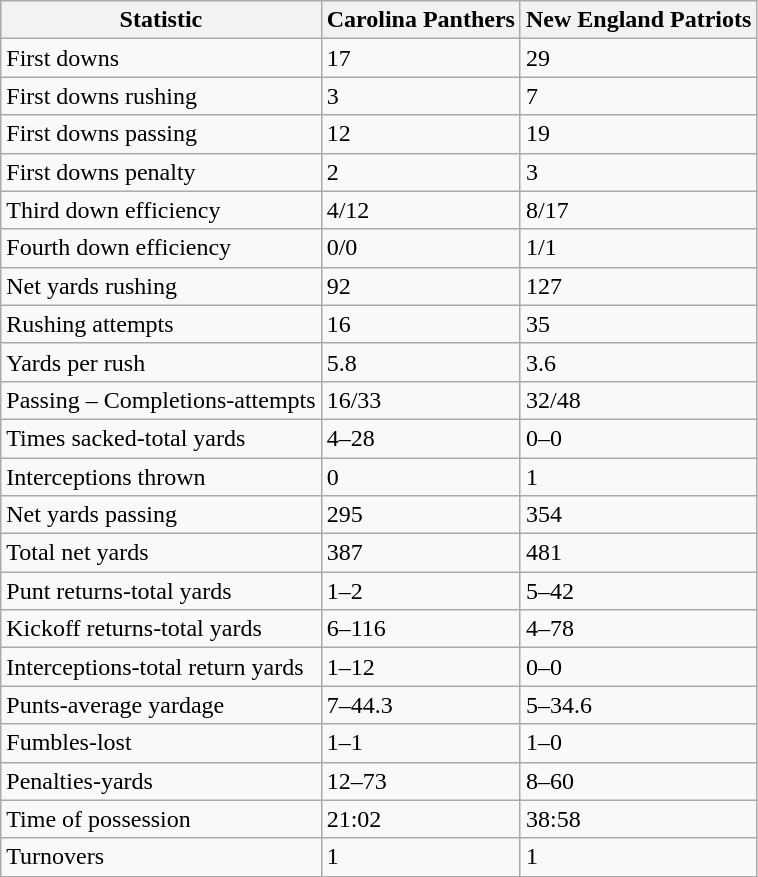<table class="wikitable">
<tr>
<th>Statistic</th>
<th><strong>Carolina Panthers</strong></th>
<th><strong>New England Patriots</strong></th>
</tr>
<tr>
<td>First downs</td>
<td>17</td>
<td>29</td>
</tr>
<tr>
<td>First downs rushing</td>
<td>3</td>
<td>7</td>
</tr>
<tr>
<td>First downs passing</td>
<td>12</td>
<td>19</td>
</tr>
<tr>
<td>First downs penalty</td>
<td>2</td>
<td>3</td>
</tr>
<tr>
<td>Third down efficiency</td>
<td>4/12</td>
<td>8/17</td>
</tr>
<tr>
<td>Fourth down efficiency</td>
<td>0/0</td>
<td>1/1</td>
</tr>
<tr>
<td>Net yards rushing</td>
<td>92</td>
<td>127</td>
</tr>
<tr>
<td>Rushing attempts</td>
<td>16</td>
<td>35</td>
</tr>
<tr>
<td>Yards per rush</td>
<td>5.8</td>
<td>3.6</td>
</tr>
<tr>
<td>Passing – Completions-attempts</td>
<td>16/33</td>
<td>32/48</td>
</tr>
<tr>
<td>Times sacked-total yards</td>
<td>4–28</td>
<td>0–0</td>
</tr>
<tr>
<td>Interceptions thrown</td>
<td>0</td>
<td>1</td>
</tr>
<tr>
<td>Net yards passing</td>
<td>295</td>
<td>354</td>
</tr>
<tr>
<td>Total net yards</td>
<td>387</td>
<td>481</td>
</tr>
<tr>
<td>Punt returns-total yards</td>
<td>1–2</td>
<td>5–42</td>
</tr>
<tr>
<td>Kickoff returns-total yards</td>
<td>6–116</td>
<td>4–78</td>
</tr>
<tr>
<td>Interceptions-total return yards</td>
<td>1–12</td>
<td>0–0</td>
</tr>
<tr>
<td>Punts-average yardage</td>
<td>7–44.3</td>
<td>5–34.6</td>
</tr>
<tr>
<td>Fumbles-lost</td>
<td>1–1</td>
<td>1–0</td>
</tr>
<tr>
<td>Penalties-yards</td>
<td>12–73</td>
<td>8–60</td>
</tr>
<tr>
<td>Time of possession</td>
<td>21:02</td>
<td>38:58</td>
</tr>
<tr>
<td>Turnovers</td>
<td>1</td>
<td>1</td>
</tr>
</table>
